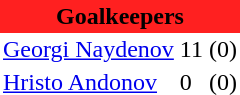<table class="toccolours" border="0" cellpadding="2" cellspacing="0" align="left" style="margin:0.5em;">
<tr>
<th colspan="4" align="center" bgcolor="#FF2020"><span>Goalkeepers</span></th>
</tr>
<tr>
<td> <a href='#'>Georgi Naydenov</a></td>
<td>11</td>
<td>(0)</td>
</tr>
<tr>
<td> <a href='#'>Hristo Andonov</a></td>
<td>0</td>
<td>(0)</td>
</tr>
<tr>
</tr>
</table>
